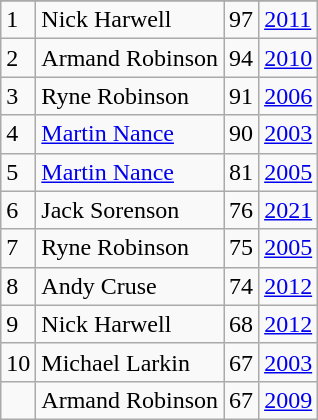<table class="wikitable">
<tr>
</tr>
<tr>
<td>1</td>
<td>Nick Harwell</td>
<td>97</td>
<td><a href='#'>2011</a></td>
</tr>
<tr>
<td>2</td>
<td>Armand Robinson</td>
<td>94</td>
<td><a href='#'>2010</a></td>
</tr>
<tr>
<td>3</td>
<td>Ryne Robinson</td>
<td>91</td>
<td><a href='#'>2006</a></td>
</tr>
<tr>
<td>4</td>
<td><a href='#'>Martin Nance</a></td>
<td>90</td>
<td><a href='#'>2003</a></td>
</tr>
<tr>
<td>5</td>
<td><a href='#'>Martin Nance</a></td>
<td>81</td>
<td><a href='#'>2005</a></td>
</tr>
<tr>
<td>6</td>
<td>Jack Sorenson</td>
<td>76</td>
<td><a href='#'>2021</a></td>
</tr>
<tr>
<td>7</td>
<td>Ryne Robinson</td>
<td>75</td>
<td><a href='#'>2005</a></td>
</tr>
<tr>
<td>8</td>
<td>Andy Cruse</td>
<td>74</td>
<td><a href='#'>2012</a></td>
</tr>
<tr>
<td>9</td>
<td>Nick Harwell</td>
<td>68</td>
<td><a href='#'>2012</a></td>
</tr>
<tr>
<td>10</td>
<td>Michael Larkin</td>
<td>67</td>
<td><a href='#'>2003</a></td>
</tr>
<tr>
<td></td>
<td>Armand Robinson</td>
<td>67</td>
<td><a href='#'>2009</a></td>
</tr>
</table>
